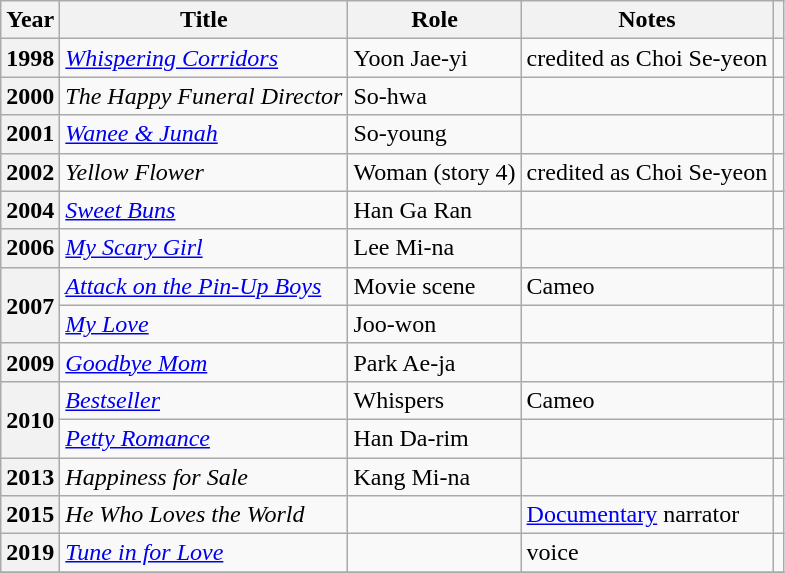<table class="wikitable sortable plainrowheaders">
<tr>
<th scope="col">Year</th>
<th scope="col">Title</th>
<th scope="col">Role</th>
<th scope="col">Notes</th>
<th scope="col" class="unsortable"></th>
</tr>
<tr>
<th scope="row">1998</th>
<td><em><a href='#'>Whispering Corridors</a></em></td>
<td>Yoon Jae-yi</td>
<td>credited as Choi Se-yeon</td>
<td></td>
</tr>
<tr>
<th scope="row">2000</th>
<td><em>The Happy Funeral Director</em></td>
<td>So-hwa</td>
<td></td>
<td></td>
</tr>
<tr>
<th scope="row">2001</th>
<td><em><a href='#'>Wanee & Junah</a></em></td>
<td>So-young</td>
<td></td>
<td></td>
</tr>
<tr>
<th scope="row">2002</th>
<td><em>Yellow Flower</em></td>
<td>Woman (story 4)</td>
<td>credited as Choi Se-yeon</td>
<td></td>
</tr>
<tr>
<th scope="row">2004</th>
<td><em><a href='#'>Sweet Buns </a></em></td>
<td>Han Ga Ran</td>
<td></td>
<td></td>
</tr>
<tr>
<th scope="row">2006</th>
<td><em><a href='#'>My Scary Girl</a></em></td>
<td>Lee Mi-na</td>
<td></td>
</tr>
<tr>
<th scope="row"  rowspan=2>2007</th>
<td><em><a href='#'>Attack on the Pin-Up Boys</a></em></td>
<td>Movie scene</td>
<td>Cameo</td>
<td></td>
</tr>
<tr>
<td><em><a href='#'>My Love</a></em></td>
<td>Joo-won</td>
<td></td>
<td></td>
</tr>
<tr>
<th scope="row">2009</th>
<td><em><a href='#'>Goodbye Mom</a></em></td>
<td>Park Ae-ja</td>
<td></td>
<td></td>
</tr>
<tr>
<th scope="row" rowspan=2>2010</th>
<td><em><a href='#'>Bestseller</a></em></td>
<td>Whispers</td>
<td>Cameo</td>
<td></td>
</tr>
<tr>
<td><em><a href='#'>Petty Romance</a></em></td>
<td>Han Da-rim</td>
<td></td>
<td></td>
</tr>
<tr>
<th scope="row">2013</th>
<td><em>Happiness for Sale</em></td>
<td>Kang Mi-na</td>
<td></td>
<td></td>
</tr>
<tr>
<th scope="row">2015</th>
<td><em>He Who Loves the World</em></td>
<td></td>
<td><a href='#'>Documentary</a> narrator</td>
<td></td>
</tr>
<tr>
<th scope="row">2019</th>
<td><em><a href='#'>Tune in for Love</a></em></td>
<td></td>
<td>voice</td>
<td></td>
</tr>
<tr>
</tr>
</table>
